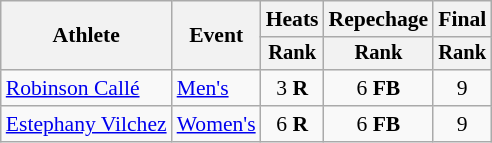<table class="wikitable" style="font-size:90%;">
<tr>
<th rowspan=2>Athlete</th>
<th rowspan=2>Event</th>
<th>Heats</th>
<th>Repechage</th>
<th>Final</th>
</tr>
<tr style="font-size:95%">
<th>Rank</th>
<th>Rank</th>
<th>Rank</th>
</tr>
<tr style="text-align:center">
<td style="text-align:left"><a href='#'>Robinson Callé</a></td>
<td style="text-align:left"><a href='#'>Men's</a></td>
<td>3 <strong>R</strong></td>
<td>6 <strong>FB</strong></td>
<td>9</td>
</tr>
<tr style="text-align:center">
<td style="text-align:left"><a href='#'>Estephany Vilchez</a></td>
<td style="text-align:left"><a href='#'>Women's</a></td>
<td>6 <strong>R</strong></td>
<td>6 <strong>FB</strong></td>
<td>9</td>
</tr>
</table>
